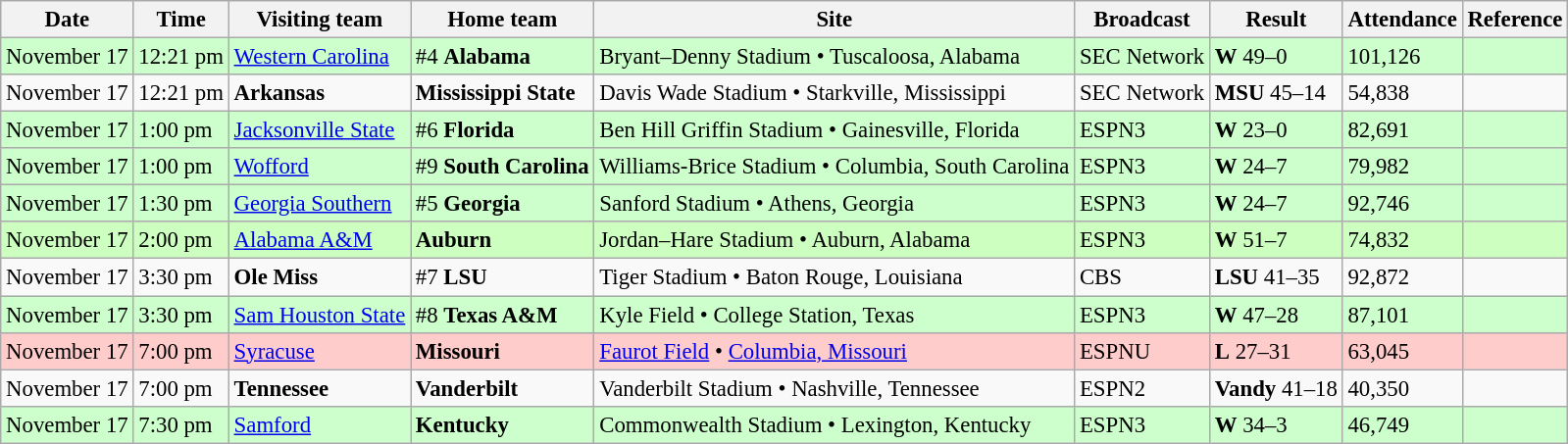<table class="wikitable" style="font-size:95%;">
<tr>
<th>Date</th>
<th>Time</th>
<th>Visiting team</th>
<th>Home team</th>
<th>Site</th>
<th>Broadcast</th>
<th>Result</th>
<th>Attendance</th>
<th class="unsortable">Reference</th>
</tr>
<tr bgcolor=ccffcc>
<td>November 17</td>
<td>12:21 pm</td>
<td><a href='#'>Western Carolina</a></td>
<td>#4 <strong>Alabama</strong></td>
<td>Bryant–Denny Stadium • Tuscaloosa, Alabama</td>
<td>SEC Network</td>
<td><strong>W</strong> 49–0</td>
<td>101,126</td>
<td align="center"></td>
</tr>
<tr bgcolor=>
<td>November 17</td>
<td>12:21 pm</td>
<td><strong>Arkansas</strong></td>
<td><strong>Mississippi State</strong></td>
<td>Davis Wade Stadium • Starkville, Mississippi</td>
<td>SEC Network</td>
<td><strong>MSU</strong> 45–14</td>
<td>54,838</td>
<td align="center"></td>
</tr>
<tr bgcolor=ccffcc>
<td>November 17</td>
<td>1:00 pm</td>
<td><a href='#'>Jacksonville State</a></td>
<td>#6 <strong>Florida</strong></td>
<td>Ben Hill Griffin Stadium • Gainesville, Florida</td>
<td>ESPN3</td>
<td><strong>W</strong> 23–0</td>
<td>82,691</td>
<td align="center"></td>
</tr>
<tr bgcolor=ccffcc>
<td>November 17</td>
<td>1:00 pm</td>
<td><a href='#'>Wofford</a></td>
<td>#9 <strong>South Carolina</strong></td>
<td>Williams-Brice Stadium • Columbia, South Carolina</td>
<td>ESPN3</td>
<td><strong>W</strong> 24–7</td>
<td>79,982</td>
<td align="center"></td>
</tr>
<tr bgcolor=ccffcc>
<td>November 17</td>
<td>1:30 pm</td>
<td><a href='#'>Georgia Southern</a></td>
<td>#5 <strong>Georgia</strong></td>
<td>Sanford Stadium • Athens, Georgia</td>
<td>ESPN3</td>
<td><strong>W</strong> 24–7</td>
<td>92,746</td>
<td align="center"></td>
</tr>
<tr bgcolor=cccffcc>
<td>November 17</td>
<td>2:00 pm</td>
<td><a href='#'>Alabama A&M</a></td>
<td><strong>Auburn</strong></td>
<td>Jordan–Hare Stadium • Auburn, Alabama</td>
<td>ESPN3</td>
<td><strong>W</strong> 51–7</td>
<td>74,832</td>
<td align="center"></td>
</tr>
<tr bgcolor=>
<td>November 17</td>
<td>3:30 pm</td>
<td><strong>Ole Miss</strong></td>
<td>#7 <strong>LSU</strong></td>
<td>Tiger Stadium • Baton Rouge, Louisiana</td>
<td>CBS</td>
<td><strong>LSU</strong> 41–35</td>
<td>92,872</td>
<td align="center"></td>
</tr>
<tr bgcolor=ccffcc>
<td>November 17</td>
<td>3:30 pm</td>
<td><a href='#'>Sam Houston State</a></td>
<td>#8 <strong>Texas A&M</strong></td>
<td>Kyle Field • College Station, Texas</td>
<td>ESPN3</td>
<td><strong>W</strong> 47–28</td>
<td>87,101</td>
<td align="center"></td>
</tr>
<tr bgcolor=ffcccc>
<td>November 17</td>
<td>7:00 pm</td>
<td><a href='#'>Syracuse</a></td>
<td><strong>Missouri</strong></td>
<td><a href='#'>Faurot Field</a> • <a href='#'>Columbia, Missouri</a></td>
<td>ESPNU</td>
<td><strong>L</strong> 27–31</td>
<td>63,045</td>
<td align="center"></td>
</tr>
<tr bgcolor=>
<td>November 17</td>
<td>7:00 pm</td>
<td><strong>Tennessee</strong></td>
<td><strong>Vanderbilt</strong></td>
<td>Vanderbilt Stadium • Nashville, Tennessee</td>
<td>ESPN2</td>
<td><strong>Vandy</strong> 41–18</td>
<td>40,350</td>
<td align="center"></td>
</tr>
<tr bgcolor=ccffcc>
<td>November 17</td>
<td>7:30 pm</td>
<td><a href='#'>Samford</a></td>
<td><strong>Kentucky</strong></td>
<td>Commonwealth Stadium • Lexington, Kentucky</td>
<td>ESPN3</td>
<td><strong>W</strong> 34–3</td>
<td>46,749</td>
<td align="center"></td>
</tr>
</table>
